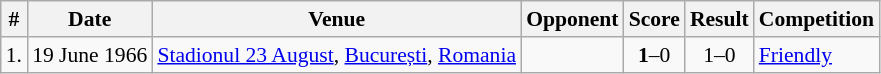<table class="wikitable" style="font-size:90%" align=center>
<tr>
<th>#</th>
<th>Date</th>
<th>Venue</th>
<th>Opponent</th>
<th>Score</th>
<th>Result</th>
<th>Competition</th>
</tr>
<tr>
<td>1.</td>
<td>19 June 1966</td>
<td><a href='#'>Stadionul 23 August</a>, <a href='#'>București</a>, <a href='#'>Romania</a></td>
<td></td>
<td align="center"><strong>1</strong>–0</td>
<td align="center">1–0</td>
<td><a href='#'>Friendly</a></td>
</tr>
</table>
